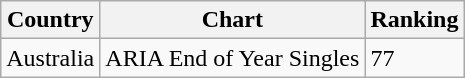<table class="wikitable">
<tr>
<th>Country</th>
<th>Chart</th>
<th>Ranking</th>
</tr>
<tr>
<td>Australia</td>
<td>ARIA End of Year Singles</td>
<td>77</td>
</tr>
</table>
